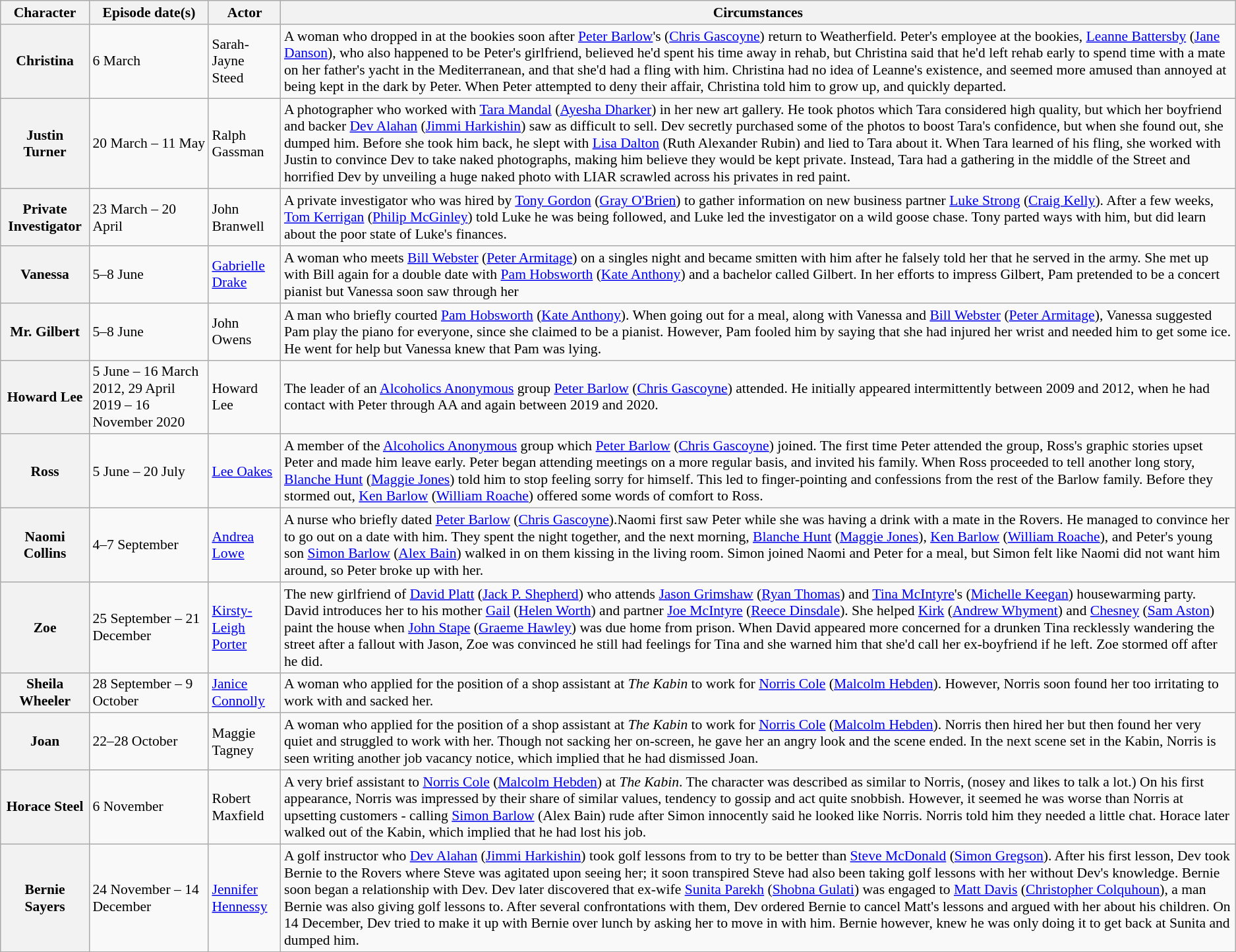<table class="wikitable plainrowheaders" style="font-size:90%">
<tr>
<th scope="col">Character</th>
<th scope="col">Episode date(s)</th>
<th scope="col">Actor</th>
<th scope="col">Circumstances</th>
</tr>
<tr>
<th scope="row">Christina</th>
<td>6 March</td>
<td>Sarah-Jayne Steed</td>
<td>A woman who dropped in at the bookies soon after <a href='#'>Peter Barlow</a>'s (<a href='#'>Chris Gascoyne</a>) return to Weatherfield. Peter's employee at the bookies, <a href='#'>Leanne Battersby</a> (<a href='#'>Jane Danson</a>), who also happened to be Peter's girlfriend, believed he'd spent his time away in rehab, but Christina said that he'd left rehab early to spend time with a mate on her father's yacht in the Mediterranean, and that she'd had a fling with him. Christina had no idea of Leanne's existence, and seemed more amused than annoyed at being kept in the dark by Peter. When Peter attempted to deny their affair, Christina told him to grow up, and quickly departed.</td>
</tr>
<tr>
<th scope="row">Justin Turner</th>
<td>20 March – 11 May</td>
<td>Ralph Gassman</td>
<td>A photographer who worked with <a href='#'>Tara Mandal</a> (<a href='#'>Ayesha Dharker</a>) in her new art gallery. He took photos which Tara considered high quality, but which her boyfriend and backer <a href='#'>Dev Alahan</a> (<a href='#'>Jimmi Harkishin</a>) saw as difficult to sell. Dev secretly purchased some of the photos to boost Tara's confidence, but when she found out, she dumped him. Before she took him back, he slept with <a href='#'>Lisa Dalton</a> (Ruth Alexander Rubin) and lied to Tara about it. When Tara learned of his fling, she worked with Justin to convince Dev to take naked photographs, making him believe they would be kept private. Instead, Tara had a gathering in the middle of the Street and horrified Dev by unveiling a huge naked photo with LIAR scrawled across his privates in red paint.</td>
</tr>
<tr>
<th scope="row">Private Investigator</th>
<td>23 March – 20 April</td>
<td>John Branwell</td>
<td>A private investigator who was hired by <a href='#'>Tony Gordon</a> (<a href='#'>Gray O'Brien</a>) to gather information on new business partner <a href='#'>Luke Strong</a> (<a href='#'>Craig Kelly</a>). After a few weeks, <a href='#'>Tom Kerrigan</a> (<a href='#'>Philip McGinley</a>) told Luke he was being followed, and Luke led the investigator on a wild goose chase. Tony parted ways with him, but did learn about the poor state of Luke's finances.</td>
</tr>
<tr>
<th scope="row">Vanessa</th>
<td>5–8 June</td>
<td><a href='#'>Gabrielle Drake</a></td>
<td>A woman who meets <a href='#'>Bill Webster</a> (<a href='#'>Peter Armitage</a>) on a singles night and became smitten with him after he falsely told her that he served in the army. She met up with Bill again for a double date with <a href='#'>Pam Hobsworth</a> (<a href='#'>Kate Anthony</a>) and a bachelor called Gilbert. In her efforts to impress Gilbert, Pam pretended to be a concert pianist but Vanessa soon saw through her</td>
</tr>
<tr>
<th scope="row">Mr. Gilbert</th>
<td>5–8 June</td>
<td>John Owens</td>
<td>A man who briefly courted <a href='#'>Pam Hobsworth</a> (<a href='#'>Kate Anthony</a>). When going out for a meal, along with Vanessa and <a href='#'>Bill Webster</a> (<a href='#'>Peter Armitage</a>), Vanessa suggested Pam play the piano for everyone, since she claimed to be a pianist. However, Pam fooled him by saying that she had injured her wrist and needed him to get some ice. He went for help but Vanessa knew that Pam was lying.</td>
</tr>
<tr>
<th scope="row">Howard Lee</th>
<td>5 June – 16 March 2012, 29 April 2019 – 16 November 2020</td>
<td>Howard Lee</td>
<td>The leader of an <a href='#'>Alcoholics Anonymous</a> group <a href='#'>Peter Barlow</a> (<a href='#'>Chris Gascoyne</a>) attended. He initially appeared intermittently between 2009 and 2012, when he had contact with Peter through AA and again between 2019 and 2020.</td>
</tr>
<tr>
<th scope="row">Ross</th>
<td>5 June – 20 July</td>
<td><a href='#'>Lee Oakes</a></td>
<td>A member of the <a href='#'>Alcoholics Anonymous</a> group which <a href='#'>Peter Barlow</a> (<a href='#'>Chris Gascoyne</a>) joined. The first time Peter attended the group, Ross's graphic stories upset Peter and made him leave early. Peter began attending meetings on a more regular basis, and invited his family. When Ross proceeded to tell another long story, <a href='#'>Blanche Hunt</a> (<a href='#'>Maggie Jones</a>) told him to stop feeling sorry for himself. This led to finger-pointing and confessions from the rest of the Barlow family. Before they stormed out, <a href='#'>Ken Barlow</a> (<a href='#'>William Roache</a>) offered some words of comfort to Ross.</td>
</tr>
<tr>
<th scope="row">Naomi Collins</th>
<td>4–7 September</td>
<td><a href='#'>Andrea Lowe</a></td>
<td>A nurse who briefly dated <a href='#'>Peter Barlow</a> (<a href='#'>Chris Gascoyne</a>).Naomi first saw Peter while she was having a drink with a mate in the Rovers. He managed to convince her to go out on a date with him. They spent the night together, and the next morning, <a href='#'>Blanche Hunt</a> (<a href='#'>Maggie Jones</a>), <a href='#'>Ken Barlow</a> (<a href='#'>William Roache</a>), and Peter's young son <a href='#'>Simon Barlow</a> (<a href='#'>Alex Bain</a>) walked in on them kissing in the living room. Simon joined Naomi and Peter for a meal, but Simon felt like Naomi did not want him around, so Peter broke up with her.</td>
</tr>
<tr>
<th scope="row">Zoe</th>
<td>25 September – 21 December</td>
<td><a href='#'>Kirsty-Leigh Porter</a></td>
<td>The new girlfriend of <a href='#'>David Platt</a> (<a href='#'>Jack P. Shepherd</a>) who attends <a href='#'>Jason Grimshaw</a> (<a href='#'>Ryan Thomas</a>) and <a href='#'>Tina McIntyre</a>'s (<a href='#'>Michelle Keegan</a>) housewarming party. David introduces her to his mother <a href='#'>Gail</a> (<a href='#'>Helen Worth</a>) and partner <a href='#'>Joe McIntyre</a> (<a href='#'>Reece Dinsdale</a>). She helped <a href='#'>Kirk</a> (<a href='#'>Andrew Whyment</a>) and <a href='#'>Chesney</a> (<a href='#'>Sam Aston</a>) paint the house when <a href='#'>John Stape</a> (<a href='#'>Graeme Hawley</a>) was due home from prison. When David appeared more concerned for a drunken Tina recklessly wandering the street after a fallout with Jason, Zoe was convinced he still had feelings for Tina and she warned him that she'd call her ex-boyfriend if he left. Zoe stormed off after he did.</td>
</tr>
<tr>
<th scope="row">Sheila Wheeler</th>
<td>28 September – 9 October</td>
<td><a href='#'>Janice Connolly</a></td>
<td>A woman who applied for the position of a shop assistant at <em>The Kabin</em> to work for <a href='#'>Norris Cole</a> (<a href='#'>Malcolm Hebden</a>). However, Norris soon found her too irritating to work with and sacked her.</td>
</tr>
<tr>
<th scope="row">Joan</th>
<td>22–28 October</td>
<td>Maggie Tagney</td>
<td>A woman who applied for the position of a shop assistant at <em>The Kabin</em> to work for <a href='#'>Norris Cole</a> (<a href='#'>Malcolm Hebden</a>). Norris then hired her but then found her very quiet and struggled to work with her. Though not sacking her on-screen, he gave her an angry look and the scene ended. In the next scene set in the Kabin, Norris is seen writing another job vacancy notice, which implied that he had dismissed Joan.</td>
</tr>
<tr>
<th scope="row">Horace Steel</th>
<td>6 November</td>
<td>Robert Maxfield</td>
<td>A very brief assistant to <a href='#'>Norris Cole</a> (<a href='#'>Malcolm Hebden</a>) at <em>The Kabin</em>. The character was described as similar to Norris, (nosey and likes to talk a lot.) On his first appearance, Norris was impressed by their share of similar values, tendency to gossip and act quite snobbish. However, it seemed he was worse than Norris at upsetting customers - calling <a href='#'>Simon Barlow</a> (Alex Bain) rude after Simon innocently said he looked like Norris. Norris told him they needed a little chat. Horace later walked out of the Kabin, which implied that he had lost his job.</td>
</tr>
<tr>
<th scope="row">Bernie Sayers</th>
<td>24 November – 14 December</td>
<td><a href='#'>Jennifer Hennessy</a></td>
<td>A golf instructor who <a href='#'>Dev Alahan</a> (<a href='#'>Jimmi Harkishin</a>) took golf lessons from to try to be better than <a href='#'>Steve McDonald</a> (<a href='#'>Simon Gregson</a>). After his first lesson, Dev took Bernie to the Rovers where Steve was agitated upon seeing her; it soon transpired Steve had also been taking golf lessons with her without Dev's knowledge. Bernie soon began a relationship with Dev. Dev later discovered that ex-wife <a href='#'>Sunita Parekh</a> (<a href='#'>Shobna Gulati</a>) was engaged to <a href='#'>Matt Davis</a> (<a href='#'>Christopher Colquhoun</a>), a man Bernie was also giving golf lessons to. After several confrontations with them, Dev ordered Bernie to cancel Matt's lessons and argued with her about his children. On 14 December, Dev tried to make it up with Bernie over lunch by asking her to move in with him. Bernie however, knew he was only doing it to get back at Sunita and dumped him.</td>
</tr>
</table>
